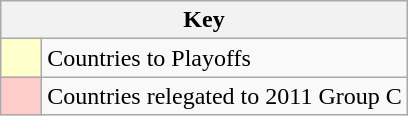<table class="wikitable" style="text-align: center;">
<tr>
<th colspan=2>Key</th>
</tr>
<tr>
<td style="background:#ffffcc; width:20px;"></td>
<td align=left>Countries to Playoffs</td>
</tr>
<tr>
<td style="background:#ffcccc; width:20px;"></td>
<td align=left>Countries relegated to 2011 Group C</td>
</tr>
</table>
